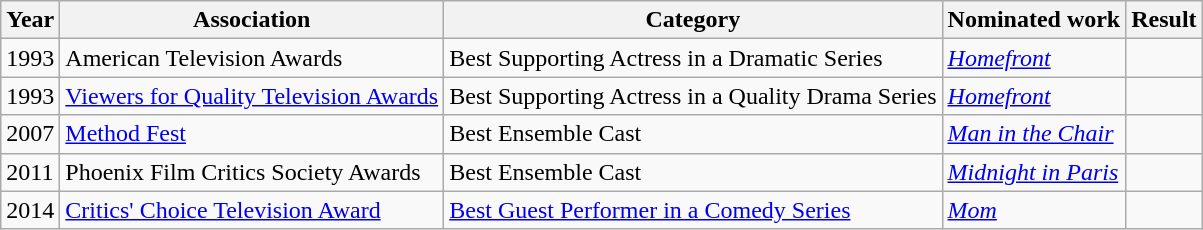<table class="wikitable sortable">
<tr>
<th>Year</th>
<th>Association</th>
<th>Category</th>
<th>Nominated work</th>
<th>Result</th>
</tr>
<tr>
<td>1993</td>
<td>American Television Awards</td>
<td>Best Supporting Actress in a Dramatic Series</td>
<td><em><a href='#'>Homefront</a></em></td>
<td></td>
</tr>
<tr>
<td>1993</td>
<td><a href='#'>Viewers for Quality Television Awards</a></td>
<td>Best Supporting Actress in a Quality Drama Series</td>
<td><em><a href='#'>Homefront</a></em></td>
<td></td>
</tr>
<tr>
<td>2007</td>
<td><a href='#'>Method Fest</a></td>
<td>Best Ensemble Cast</td>
<td><em><a href='#'>Man in the Chair</a></em></td>
<td></td>
</tr>
<tr>
<td>2011</td>
<td>Phoenix Film Critics Society Awards</td>
<td>Best Ensemble Cast</td>
<td><em><a href='#'>Midnight in Paris</a></em></td>
<td></td>
</tr>
<tr>
<td>2014</td>
<td><a href='#'>Critics' Choice Television Award</a></td>
<td><a href='#'>Best Guest Performer in a Comedy Series</a></td>
<td><em><a href='#'>Mom</a></em></td>
<td></td>
</tr>
</table>
